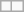<table class="wikitable">
<tr>
<td></td>
<td></td>
</tr>
</table>
